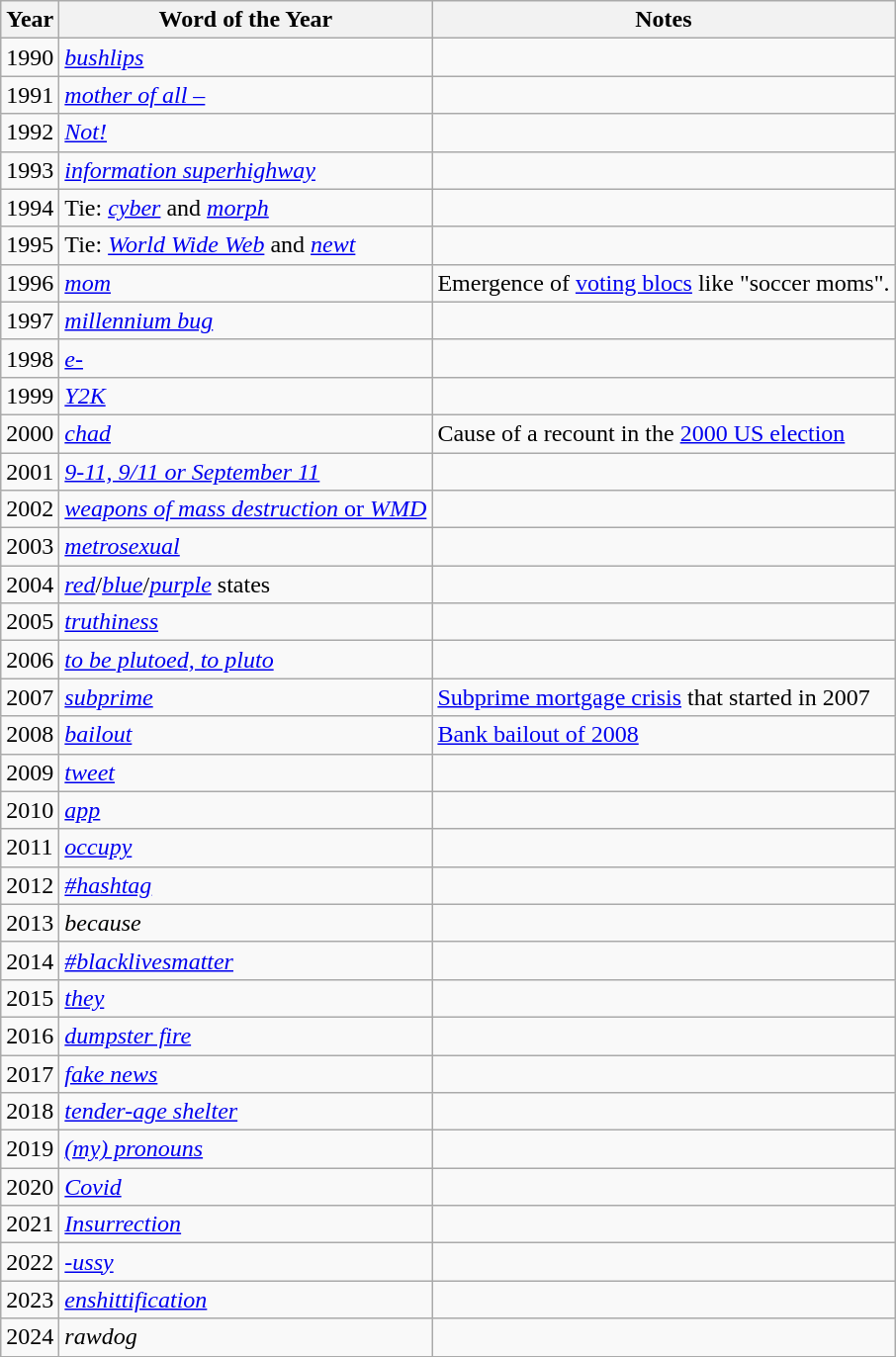<table class="wikitable sortable">
<tr>
<th>Year</th>
<th>Word of the Year</th>
<th>Notes</th>
</tr>
<tr>
<td>1990</td>
<td><em><a href='#'>bushlips</a></em></td>
<td></td>
</tr>
<tr>
<td>1991</td>
<td><em><a href='#'>mother of all –</a></em></td>
<td></td>
</tr>
<tr>
<td>1992</td>
<td><em><a href='#'>Not!</a></em></td>
<td></td>
</tr>
<tr>
<td>1993</td>
<td><em><a href='#'>information superhighway</a></em></td>
<td></td>
</tr>
<tr>
<td>1994</td>
<td>Tie: <em><a href='#'>cyber</a></em> and <em><a href='#'>morph</a></em></td>
<td></td>
</tr>
<tr>
<td>1995</td>
<td>Tie: <em><a href='#'>World Wide Web</a></em> and <em><a href='#'>newt</a></em></td>
<td></td>
</tr>
<tr>
<td>1996</td>
<td><em><a href='#'>mom</a></em></td>
<td>Emergence of <a href='#'>voting blocs</a> like "soccer moms".</td>
</tr>
<tr>
<td>1997</td>
<td><em><a href='#'>millennium bug</a></em></td>
<td></td>
</tr>
<tr>
<td>1998</td>
<td><em><a href='#'>e-</a></em></td>
<td></td>
</tr>
<tr>
<td>1999</td>
<td><em><a href='#'>Y2K</a></em></td>
<td></td>
</tr>
<tr>
<td>2000</td>
<td><em><a href='#'>chad</a></em></td>
<td>Cause of a recount in the <a href='#'>2000 US election</a></td>
</tr>
<tr>
<td>2001</td>
<td><em><a href='#'>9-11, 9/11 or September 11</a></em></td>
<td></td>
</tr>
<tr>
<td>2002</td>
<td><a href='#'><em>weapons of mass destruction</em> or <em>WMD</em></a></td>
<td></td>
</tr>
<tr>
<td>2003</td>
<td><em><a href='#'>metrosexual</a></em></td>
<td></td>
</tr>
<tr>
<td>2004</td>
<td><em><a href='#'>red</a></em>/<em><a href='#'>blue</a></em>/<em><a href='#'>purple</a></em> states</td>
<td></td>
</tr>
<tr>
<td>2005</td>
<td><em><a href='#'>truthiness</a></em></td>
<td></td>
</tr>
<tr>
<td>2006</td>
<td><em><a href='#'>to be plutoed, to pluto</a></em></td>
<td></td>
</tr>
<tr>
<td>2007</td>
<td><em><a href='#'>subprime</a></em></td>
<td><a href='#'>Subprime mortgage crisis</a> that started in 2007</td>
</tr>
<tr>
<td>2008</td>
<td><em><a href='#'>bailout</a></em></td>
<td><a href='#'>Bank bailout of 2008</a></td>
</tr>
<tr>
<td>2009</td>
<td><em><a href='#'>tweet</a></em></td>
<td></td>
</tr>
<tr>
<td>2010</td>
<td><em><a href='#'>app</a></em></td>
<td></td>
</tr>
<tr>
<td>2011</td>
<td><em><a href='#'>occupy</a></em></td>
<td></td>
</tr>
<tr>
<td>2012</td>
<td><em><a href='#'>#hashtag</a></em></td>
<td></td>
</tr>
<tr>
<td>2013</td>
<td><em>because</em></td>
<td></td>
</tr>
<tr>
<td>2014</td>
<td><em><a href='#'>#blacklivesmatter</a></em></td>
<td></td>
</tr>
<tr>
<td>2015</td>
<td><em><a href='#'>they</a></em></td>
<td></td>
</tr>
<tr>
<td>2016</td>
<td><em><a href='#'>dumpster fire</a></em></td>
<td></td>
</tr>
<tr>
<td>2017</td>
<td><em><a href='#'>fake news</a></em></td>
<td></td>
</tr>
<tr>
<td>2018</td>
<td><em><a href='#'>tender-age shelter</a></em></td>
<td></td>
</tr>
<tr>
<td>2019</td>
<td><em><a href='#'>(my) pronouns</a></em></td>
<td></td>
</tr>
<tr>
<td>2020</td>
<td><em><a href='#'>Covid</a></em></td>
<td></td>
</tr>
<tr>
<td>2021</td>
<td><em><a href='#'>Insurrection</a></em></td>
<td></td>
</tr>
<tr>
<td>2022</td>
<td><em><a href='#'>-ussy</a></em></td>
<td></td>
</tr>
<tr>
<td>2023</td>
<td><em><a href='#'>enshittification</a></em></td>
<td></td>
</tr>
<tr>
<td>2024</td>
<td><em>rawdog</em></td>
<td></td>
</tr>
</table>
